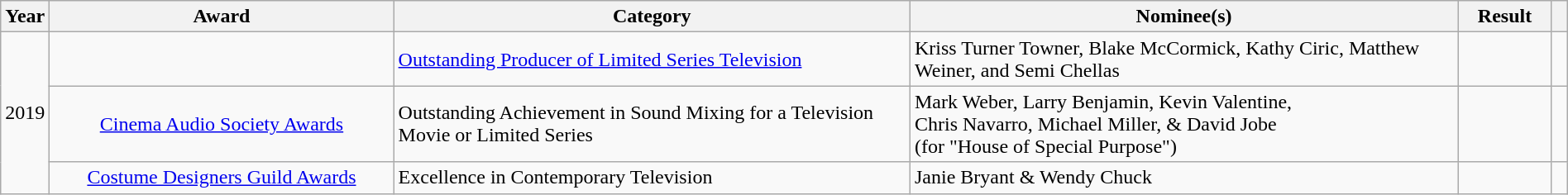<table class="wikitable sortable" style="width:100%">
<tr>
<th scope="col" style="width:3%;">Year</th>
<th scope="col" style="width:22%;">Award</th>
<th scope="col" style="width:33%;">Category</th>
<th scope="col" style="width:35%;">Nominee(s)</th>
<th scope="col" style="width:6%;">Result</th>
<th scope="col" class="unsortable" style="width:1%;"></th>
</tr>
<tr>
<td align="center" rowspan="3">2019</td>
<td align="center"></td>
<td><a href='#'>Outstanding Producer of Limited Series Television</a></td>
<td>Kriss Turner Towner, Blake McCormick, Kathy Ciric, Matthew Weiner, and Semi Chellas</td>
<td></td>
<td align="center"></td>
</tr>
<tr>
<td align="center"><a href='#'>Cinema Audio Society Awards</a></td>
<td>Outstanding Achievement in Sound Mixing for a Television Movie or Limited Series</td>
<td>Mark Weber, Larry Benjamin, Kevin Valentine,<br>Chris Navarro, Michael Miller, & David Jobe<br>(for "House of Special Purpose")</td>
<td></td>
<td align="center"></td>
</tr>
<tr>
<td align="center"><a href='#'>Costume Designers Guild Awards</a></td>
<td>Excellence in Contemporary Television</td>
<td>Janie Bryant & Wendy Chuck</td>
<td></td>
<td align="center"></td>
</tr>
</table>
